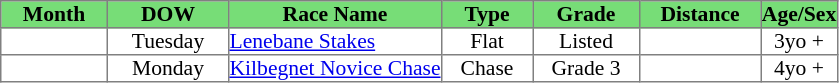<table class = "sortable" | border="1" cellpadding="0" style="border-collapse: collapse; font-size:90%">
<tr bgcolor="#77dd77" align="center">
<th style="width:70px">Month</th>
<th style="width:80px">DOW</th>
<th>Race Name</th>
<th style="width:60px">Type</th>
<th style="width:70px"><strong>Grade</strong></th>
<th style="width:80px">Distance</th>
<th style="width:50px">Age/Sex</th>
</tr>
<tr>
<td style="text-align:center"></td>
<td style="text-align:center">Tuesday</td>
<td><a href='#'>Lenebane Stakes</a></td>
<td style="text-align:center">Flat</td>
<td style="text-align:center">Listed</td>
<td style="text-align:center"></td>
<td style="text-align:center">3yo +</td>
</tr>
<tr>
<td style="text-align:center"></td>
<td style="text-align:center">Monday</td>
<td><a href='#'>Kilbegnet Novice Chase</a></td>
<td style="text-align:center">Chase</td>
<td style="text-align:center">Grade 3</td>
<td style="text-align:center"></td>
<td style="text-align:center">4yo +</td>
</tr>
</table>
